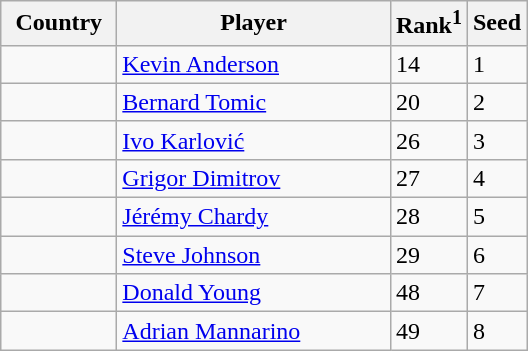<table class="sortable wikitable">
<tr>
<th width=70>Country</th>
<th width=175>Player</th>
<th>Rank<sup>1</sup></th>
<th>Seed</th>
</tr>
<tr>
<td></td>
<td><a href='#'>Kevin Anderson</a></td>
<td>14</td>
<td>1</td>
</tr>
<tr>
<td></td>
<td><a href='#'>Bernard Tomic</a></td>
<td>20</td>
<td>2</td>
</tr>
<tr>
<td></td>
<td><a href='#'>Ivo Karlović</a></td>
<td>26</td>
<td>3</td>
</tr>
<tr>
<td></td>
<td><a href='#'>Grigor Dimitrov</a></td>
<td>27</td>
<td>4</td>
</tr>
<tr>
<td></td>
<td><a href='#'>Jérémy Chardy</a></td>
<td>28</td>
<td>5</td>
</tr>
<tr>
<td></td>
<td><a href='#'>Steve Johnson</a></td>
<td>29</td>
<td>6</td>
</tr>
<tr>
<td></td>
<td><a href='#'>Donald Young</a></td>
<td>48</td>
<td>7</td>
</tr>
<tr>
<td></td>
<td><a href='#'>Adrian Mannarino</a></td>
<td>49</td>
<td>8</td>
</tr>
</table>
